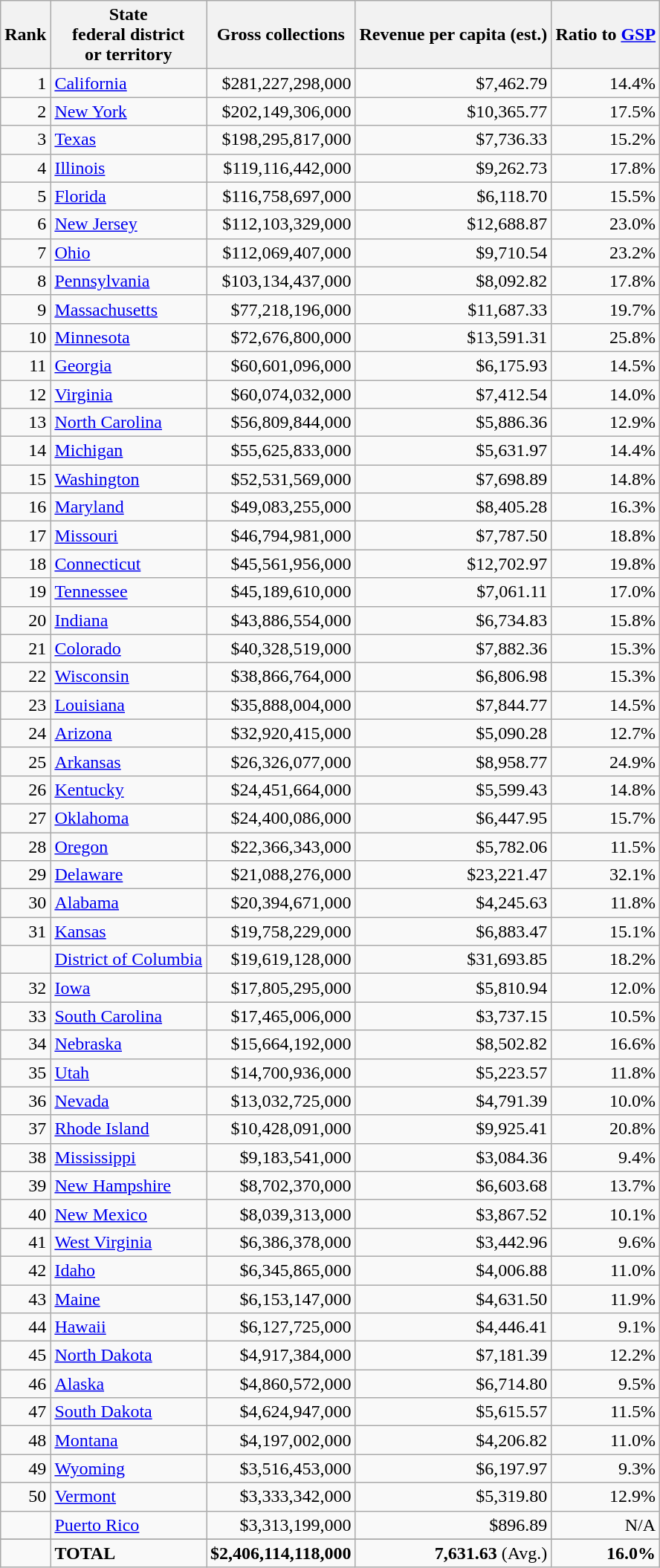<table class="wikitable sortable">
<tr>
<th align=center>Rank</th>
<th align=center>State<br>federal district<br> or territory</th>
<th align=center>Gross collections</th>
<th align=center>Revenue per capita (est.)</th>
<th align=center>Ratio to <a href='#'>GSP</a></th>
</tr>
<tr>
<td align=right>1</td>
<td><a href='#'>California</a></td>
<td align=right>$281,227,298,000</td>
<td align=right>$7,462.79</td>
<td align=right>14.4%</td>
</tr>
<tr>
<td align=right>2</td>
<td><a href='#'>New York</a></td>
<td align=right>$202,149,306,000</td>
<td align=right>$10,365.77</td>
<td align=right>17.5%</td>
</tr>
<tr>
<td align=right>3</td>
<td><a href='#'>Texas</a></td>
<td align=right>$198,295,817,000</td>
<td align=right>$7,736.33</td>
<td align=right>15.2%</td>
</tr>
<tr>
<td align=right>4</td>
<td><a href='#'>Illinois</a></td>
<td align=right>$119,116,442,000</td>
<td align=right>$9,262.73</td>
<td align=right>17.8%</td>
</tr>
<tr>
<td align=right>5</td>
<td><a href='#'>Florida</a></td>
<td align=right>$116,758,697,000</td>
<td align=right>$6,118.70</td>
<td align=right>15.5%</td>
</tr>
<tr>
<td align=right>6</td>
<td><a href='#'>New Jersey</a></td>
<td align=right>$112,103,329,000</td>
<td align=right>$12,688.87</td>
<td align=right>23.0%</td>
</tr>
<tr>
<td align=right>7</td>
<td><a href='#'>Ohio</a></td>
<td align=right>$112,069,407,000</td>
<td align=right>$9,710.54</td>
<td align=right>23.2%</td>
</tr>
<tr>
<td align=right>8</td>
<td><a href='#'>Pennsylvania</a></td>
<td align=right>$103,134,437,000</td>
<td align=right>$8,092.82</td>
<td align=right>17.8%</td>
</tr>
<tr>
<td align=right>9</td>
<td><a href='#'>Massachusetts</a></td>
<td align=right>$77,218,196,000</td>
<td align=right>$11,687.33</td>
<td align=right>19.7%</td>
</tr>
<tr>
<td align=right>10</td>
<td><a href='#'>Minnesota</a></td>
<td align=right>$72,676,800,000</td>
<td align=right>$13,591.31</td>
<td align=right>25.8%</td>
</tr>
<tr>
<td align=right>11</td>
<td><a href='#'>Georgia</a></td>
<td align=right>$60,601,096,000</td>
<td align=right>$6,175.93</td>
<td align=right>14.5%</td>
</tr>
<tr>
<td align=right>12</td>
<td><a href='#'>Virginia</a></td>
<td align=right>$60,074,032,000</td>
<td align=right>$7,412.54</td>
<td align=right>14.0%</td>
</tr>
<tr>
<td align=right>13</td>
<td><a href='#'>North Carolina</a></td>
<td align=right>$56,809,844,000</td>
<td align=right>$5,886.36</td>
<td align=right>12.9%</td>
</tr>
<tr>
<td align=right>14</td>
<td><a href='#'>Michigan</a></td>
<td align=right>$55,625,833,000</td>
<td align=right>$5,631.97</td>
<td align=right>14.4%</td>
</tr>
<tr>
<td align=right>15</td>
<td><a href='#'>Washington</a></td>
<td align=right>$52,531,569,000</td>
<td align=right>$7,698.89</td>
<td align=right>14.8%</td>
</tr>
<tr>
<td align=right>16</td>
<td><a href='#'>Maryland</a></td>
<td align=right>$49,083,255,000</td>
<td align=right>$8,405.28</td>
<td align=right>16.3%</td>
</tr>
<tr>
<td align=right>17</td>
<td><a href='#'>Missouri</a></td>
<td align=right>$46,794,981,000</td>
<td align=right>$7,787.50</td>
<td align=right>18.8%</td>
</tr>
<tr>
<td align=right>18</td>
<td><a href='#'>Connecticut</a></td>
<td align=right>$45,561,956,000</td>
<td align=right>$12,702.97</td>
<td align=right>19.8%</td>
</tr>
<tr>
<td align=right>19</td>
<td><a href='#'>Tennessee</a></td>
<td align=right>$45,189,610,000</td>
<td align=right>$7,061.11</td>
<td align=right>17.0%</td>
</tr>
<tr>
<td align=right>20</td>
<td><a href='#'>Indiana</a></td>
<td align=right>$43,886,554,000</td>
<td align=right>$6,734.83</td>
<td align=right>15.8%</td>
</tr>
<tr>
<td align=right>21</td>
<td><a href='#'>Colorado</a></td>
<td align=right>$40,328,519,000</td>
<td align=right>$7,882.36</td>
<td align=right>15.3%</td>
</tr>
<tr>
<td align=right>22</td>
<td><a href='#'>Wisconsin</a></td>
<td align=right>$38,866,764,000</td>
<td align=right>$6,806.98</td>
<td align=right>15.3%</td>
</tr>
<tr>
<td align=right>23</td>
<td><a href='#'>Louisiana</a></td>
<td align=right>$35,888,004,000</td>
<td align=right>$7,844.77</td>
<td align=right>14.5%</td>
</tr>
<tr>
<td align=right>24</td>
<td><a href='#'>Arizona</a></td>
<td align=right>$32,920,415,000</td>
<td align=right>$5,090.28</td>
<td align=right>12.7%</td>
</tr>
<tr>
<td align=right>25</td>
<td><a href='#'>Arkansas</a></td>
<td align=right>$26,326,077,000</td>
<td align=right>$8,958.77</td>
<td align=right>24.9%</td>
</tr>
<tr>
<td align=right>26</td>
<td><a href='#'>Kentucky</a></td>
<td align=right>$24,451,664,000</td>
<td align=right>$5,599.43</td>
<td align=right>14.8%</td>
</tr>
<tr>
<td align=right>27</td>
<td><a href='#'>Oklahoma</a></td>
<td align=right>$24,400,086,000</td>
<td align=right>$6,447.95</td>
<td align=right>15.7%</td>
</tr>
<tr>
<td align=right>28</td>
<td><a href='#'>Oregon</a></td>
<td align=right>$22,366,343,000</td>
<td align=right>$5,782.06</td>
<td align=right>11.5%</td>
</tr>
<tr>
<td align=right>29</td>
<td><a href='#'>Delaware</a></td>
<td align=right>$21,088,276,000</td>
<td align=right>$23,221.47</td>
<td align=right>32.1%</td>
</tr>
<tr>
<td align=right>30</td>
<td><a href='#'>Alabama</a></td>
<td align=right>$20,394,671,000</td>
<td align=right>$4,245.63</td>
<td align=right>11.8%</td>
</tr>
<tr>
<td align=right>31</td>
<td><a href='#'>Kansas</a></td>
<td align=right>$19,758,229,000</td>
<td align=right>$6,883.47</td>
<td align=right>15.1%</td>
</tr>
<tr>
<td></td>
<td><a href='#'>District of Columbia</a></td>
<td align=right>$19,619,128,000</td>
<td align=right>$31,693.85</td>
<td align=right>18.2%</td>
</tr>
<tr>
<td align=right>32</td>
<td><a href='#'>Iowa</a></td>
<td align=right>$17,805,295,000</td>
<td align=right>$5,810.94</td>
<td align=right>12.0%</td>
</tr>
<tr>
<td align=right>33</td>
<td><a href='#'>South Carolina</a></td>
<td align=right>$17,465,006,000</td>
<td align=right>$3,737.15</td>
<td align=right>10.5%</td>
</tr>
<tr>
<td align=right>34</td>
<td><a href='#'>Nebraska</a></td>
<td align=right>$15,664,192,000</td>
<td align=right>$8,502.82</td>
<td align=right>16.6%</td>
</tr>
<tr>
<td align=right>35</td>
<td><a href='#'>Utah</a></td>
<td align=right>$14,700,936,000</td>
<td align=right>$5,223.57</td>
<td align=right>11.8%</td>
</tr>
<tr>
<td align=right>36</td>
<td><a href='#'>Nevada</a></td>
<td align=right>$13,032,725,000</td>
<td align=right>$4,791.39</td>
<td align=right>10.0%</td>
</tr>
<tr>
<td align=right>37</td>
<td><a href='#'>Rhode Island</a></td>
<td align=right>$10,428,091,000</td>
<td align=right>$9,925.41</td>
<td align=right>20.8%</td>
</tr>
<tr>
<td align=right>38</td>
<td><a href='#'>Mississippi</a></td>
<td align=right>$9,183,541,000</td>
<td align=right>$3,084.36</td>
<td align=right>9.4%</td>
</tr>
<tr>
<td align=right>39</td>
<td><a href='#'>New Hampshire</a></td>
<td align=right>$8,702,370,000</td>
<td align=right>$6,603.68</td>
<td align=right>13.7%</td>
</tr>
<tr>
<td align=right>40</td>
<td><a href='#'>New Mexico</a></td>
<td align=right>$8,039,313,000</td>
<td align=right>$3,867.52</td>
<td align=right>10.1%</td>
</tr>
<tr>
<td align=right>41</td>
<td><a href='#'>West Virginia</a></td>
<td align=right>$6,386,378,000</td>
<td align=right>$3,442.96</td>
<td align=right>9.6%</td>
</tr>
<tr>
<td align=right>42</td>
<td><a href='#'>Idaho</a></td>
<td align=right>$6,345,865,000</td>
<td align=right>$4,006.88</td>
<td align=right>11.0%</td>
</tr>
<tr>
<td align=right>43</td>
<td><a href='#'>Maine</a></td>
<td align=right>$6,153,147,000</td>
<td align=right>$4,631.50</td>
<td align=right>11.9%</td>
</tr>
<tr>
<td align=right>44</td>
<td><a href='#'>Hawaii</a></td>
<td align=right>$6,127,725,000</td>
<td align=right>$4,446.41</td>
<td align=right>9.1%</td>
</tr>
<tr>
<td align=right>45</td>
<td><a href='#'>North Dakota</a></td>
<td align=right>$4,917,384,000</td>
<td align=right>$7,181.39</td>
<td align=right>12.2%</td>
</tr>
<tr>
<td align=right>46</td>
<td><a href='#'>Alaska</a></td>
<td align=right>$4,860,572,000</td>
<td align=right>$6,714.80</td>
<td align=right>9.5%</td>
</tr>
<tr>
<td align=right>47</td>
<td><a href='#'>South Dakota</a></td>
<td align=right>$4,624,947,000</td>
<td align=right>$5,615.57</td>
<td align=right>11.5%</td>
</tr>
<tr>
<td align=right>48</td>
<td><a href='#'>Montana</a></td>
<td align=right>$4,197,002,000</td>
<td align=right>$4,206.82</td>
<td align=right>11.0%</td>
</tr>
<tr>
<td align=right>49</td>
<td><a href='#'>Wyoming</a></td>
<td align=right>$3,516,453,000</td>
<td align=right>$6,197.97</td>
<td align=right>9.3%</td>
</tr>
<tr>
<td align=right>50</td>
<td><a href='#'>Vermont</a></td>
<td align=right>$3,333,342,000</td>
<td align=right>$5,319.80</td>
<td align=right>12.9%</td>
</tr>
<tr>
<td align=right></td>
<td><a href='#'>Puerto Rico</a></td>
<td align=right>$3,313,199,000</td>
<td align=right>$896.89</td>
<td align=right>N/A</td>
</tr>
<tr>
</tr>
<tr class="sortbottom">
<td align=right></td>
<td><strong>TOTAL</strong></td>
<td align=right><strong>$2,406,114,118,000</strong></td>
<td align=right><strong>7,631.63</strong> (Avg.)</td>
<td align=right><strong>16.0%</strong></td>
</tr>
</table>
